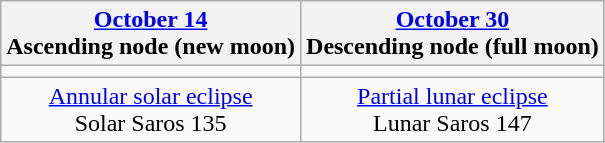<table class="wikitable">
<tr>
<th><a href='#'>October 14</a><br>Ascending node (new moon)<br></th>
<th><a href='#'>October 30</a><br>Descending node (full moon)<br></th>
</tr>
<tr>
<td></td>
<td></td>
</tr>
<tr align=center>
<td><a href='#'>Annular solar eclipse</a><br>Solar Saros 135</td>
<td><a href='#'>Partial lunar eclipse</a><br>Lunar Saros 147</td>
</tr>
</table>
